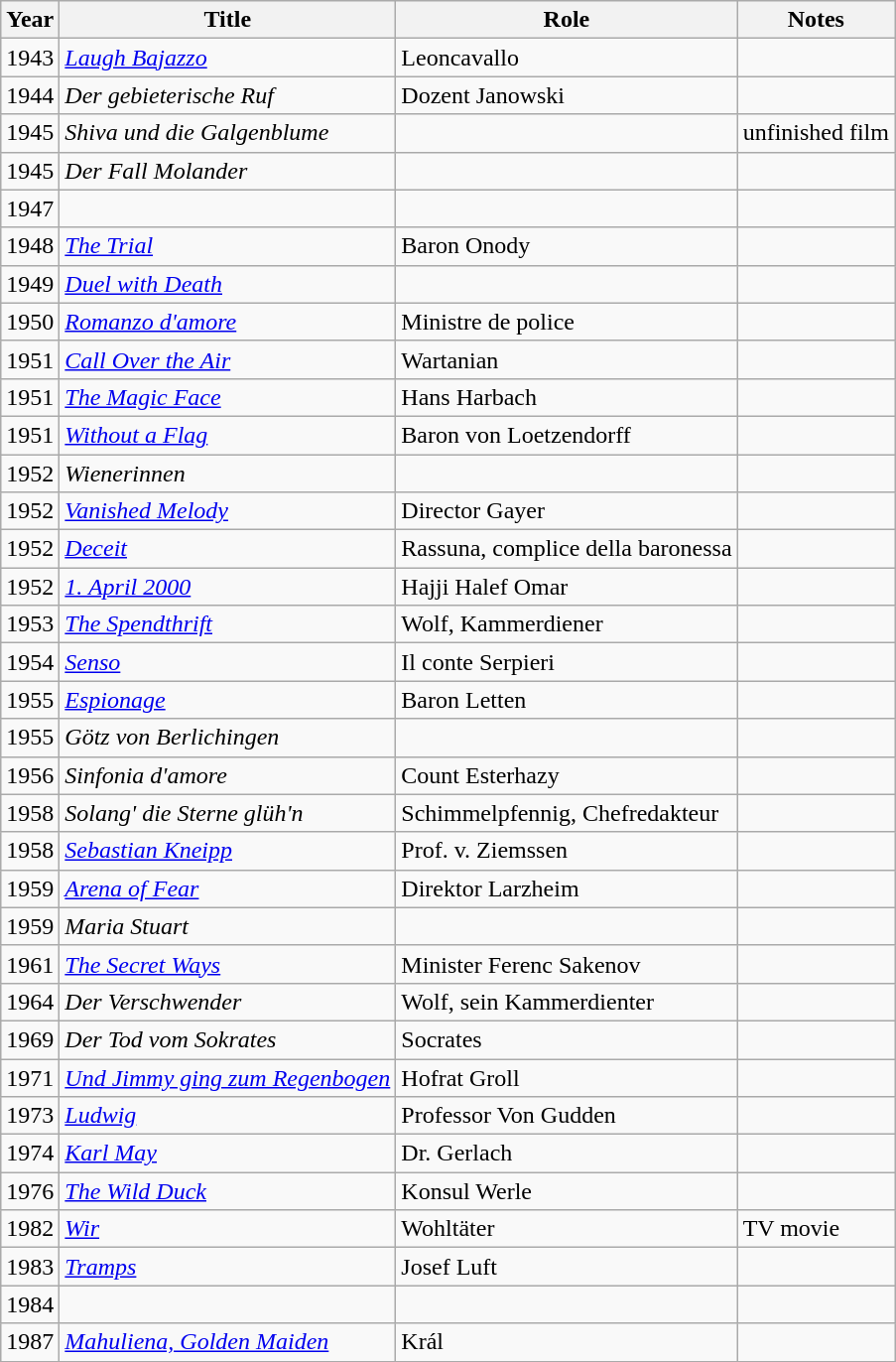<table class="wikitable sortable">
<tr>
<th>Year</th>
<th>Title</th>
<th>Role</th>
<th class="unsortable">Notes</th>
</tr>
<tr>
<td>1943</td>
<td><em><a href='#'>Laugh Bajazzo</a></em></td>
<td>Leoncavallo</td>
<td></td>
</tr>
<tr>
<td>1944</td>
<td><em>Der gebieterische Ruf</em></td>
<td>Dozent Janowski</td>
<td></td>
</tr>
<tr>
<td>1945</td>
<td><em>Shiva und die Galgenblume</em></td>
<td></td>
<td>unfinished film</td>
</tr>
<tr>
<td>1945</td>
<td><em>Der Fall Molander</em></td>
<td></td>
<td></td>
</tr>
<tr>
<td>1947</td>
<td><em></em></td>
<td></td>
<td></td>
</tr>
<tr>
<td>1948</td>
<td><em><a href='#'>The Trial</a></em></td>
<td>Baron Onody</td>
<td></td>
</tr>
<tr>
<td>1949</td>
<td><em><a href='#'>Duel with Death</a></em></td>
<td></td>
<td></td>
</tr>
<tr>
<td>1950</td>
<td><em><a href='#'>Romanzo d'amore</a></em></td>
<td>Ministre de police</td>
<td></td>
</tr>
<tr>
<td>1951</td>
<td><em><a href='#'>Call Over the Air</a></em></td>
<td>Wartanian</td>
<td></td>
</tr>
<tr>
<td>1951</td>
<td><em><a href='#'>The Magic Face</a></em></td>
<td>Hans Harbach</td>
<td></td>
</tr>
<tr>
<td>1951</td>
<td><em><a href='#'>Without a Flag</a></em></td>
<td>Baron von Loetzendorff</td>
<td></td>
</tr>
<tr>
<td>1952</td>
<td><em>Wienerinnen</em></td>
<td></td>
<td></td>
</tr>
<tr>
<td>1952</td>
<td><em><a href='#'>Vanished Melody</a></em></td>
<td>Director Gayer</td>
<td></td>
</tr>
<tr>
<td>1952</td>
<td><em><a href='#'>Deceit</a></em></td>
<td>Rassuna, complice della baronessa</td>
<td></td>
</tr>
<tr>
<td>1952</td>
<td><em><a href='#'>1. April 2000</a></em></td>
<td>Hajji Halef Omar</td>
<td></td>
</tr>
<tr>
<td>1953</td>
<td><em><a href='#'>The Spendthrift</a></em></td>
<td>Wolf, Kammerdiener</td>
<td></td>
</tr>
<tr>
<td>1954</td>
<td><em><a href='#'>Senso</a></em></td>
<td>Il conte Serpieri</td>
<td></td>
</tr>
<tr>
<td>1955</td>
<td><em><a href='#'>Espionage</a></em></td>
<td>Baron Letten</td>
<td></td>
</tr>
<tr>
<td>1955</td>
<td><em>Götz von Berlichingen</em></td>
<td></td>
<td></td>
</tr>
<tr>
<td>1956</td>
<td><em>Sinfonia d'amore</em></td>
<td>Count Esterhazy</td>
<td></td>
</tr>
<tr>
<td>1958</td>
<td><em>Solang' die Sterne glüh'n</em></td>
<td>Schimmelpfennig, Chefredakteur</td>
<td></td>
</tr>
<tr>
<td>1958</td>
<td><em><a href='#'>Sebastian Kneipp</a></em></td>
<td>Prof. v. Ziemssen</td>
<td></td>
</tr>
<tr>
<td>1959</td>
<td><em><a href='#'>Arena of Fear</a></em></td>
<td>Direktor Larzheim</td>
<td></td>
</tr>
<tr>
<td>1959</td>
<td><em>Maria Stuart</em></td>
<td></td>
<td></td>
</tr>
<tr>
<td>1961</td>
<td><em><a href='#'>The Secret Ways</a></em></td>
<td>Minister Ferenc Sakenov</td>
<td></td>
</tr>
<tr>
<td>1964</td>
<td><em>Der Verschwender</em></td>
<td>Wolf, sein Kammerdienter</td>
<td></td>
</tr>
<tr>
<td>1969</td>
<td><em>Der Tod vom Sokrates</em></td>
<td>Socrates</td>
<td></td>
</tr>
<tr>
<td>1971</td>
<td><em><a href='#'>Und Jimmy ging zum Regenbogen</a></em></td>
<td>Hofrat Groll</td>
<td></td>
</tr>
<tr>
<td>1973</td>
<td><em><a href='#'>Ludwig</a></em></td>
<td>Professor Von Gudden</td>
<td></td>
</tr>
<tr>
<td>1974</td>
<td><em><a href='#'>Karl May</a></em></td>
<td>Dr. Gerlach</td>
<td></td>
</tr>
<tr>
<td>1976</td>
<td><em><a href='#'>The Wild Duck</a></em></td>
<td>Konsul Werle</td>
<td></td>
</tr>
<tr>
<td>1982</td>
<td><em><a href='#'>Wir</a></em></td>
<td>Wohltäter</td>
<td>TV movie</td>
</tr>
<tr>
<td>1983</td>
<td><em><a href='#'>Tramps</a></em></td>
<td>Josef Luft</td>
<td></td>
</tr>
<tr>
<td>1984</td>
<td><em></em></td>
<td></td>
<td></td>
</tr>
<tr>
<td>1987</td>
<td><em><a href='#'>Mahuliena, Golden Maiden</a></em></td>
<td>Král</td>
<td></td>
</tr>
</table>
